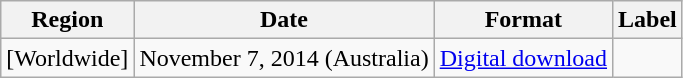<table class=wikitable>
<tr>
<th>Region</th>
<th>Date</th>
<th>Format</th>
<th>Label</th>
</tr>
<tr>
<td>[Worldwide]</td>
<td rowspan= "1">November 7, 2014 (Australia)</td>
<td rowspan="1"><a href='#'>Digital download</a></td>
</tr>
</table>
